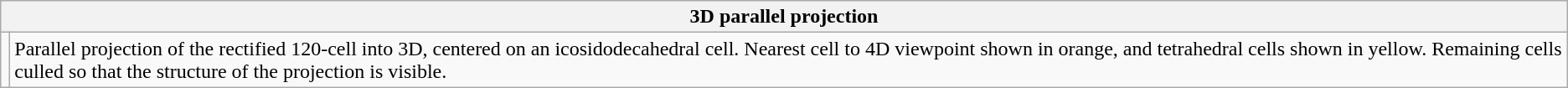<table class=wikitable>
<tr>
<th colspan=2>3D parallel projection</th>
</tr>
<tr>
<td align=center></td>
<td>Parallel projection of the rectified 120-cell into 3D, centered on an icosidodecahedral cell. Nearest cell to 4D viewpoint shown in orange, and tetrahedral cells shown in yellow. Remaining cells culled so that the structure of the projection is visible.</td>
</tr>
</table>
